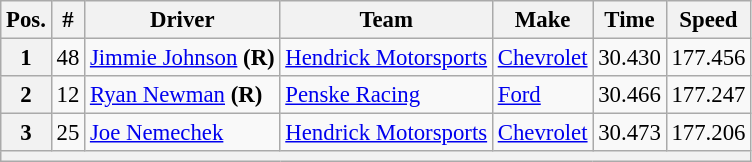<table class="wikitable" style="font-size:95%">
<tr>
<th>Pos.</th>
<th>#</th>
<th>Driver</th>
<th>Team</th>
<th>Make</th>
<th>Time</th>
<th>Speed</th>
</tr>
<tr>
<th>1</th>
<td>48</td>
<td><a href='#'>Jimmie Johnson</a> <strong>(R)</strong></td>
<td><a href='#'>Hendrick Motorsports</a></td>
<td><a href='#'>Chevrolet</a></td>
<td>30.430</td>
<td>177.456</td>
</tr>
<tr>
<th>2</th>
<td>12</td>
<td><a href='#'>Ryan Newman</a> <strong>(R)</strong></td>
<td><a href='#'>Penske Racing</a></td>
<td><a href='#'>Ford</a></td>
<td>30.466</td>
<td>177.247</td>
</tr>
<tr>
<th>3</th>
<td>25</td>
<td><a href='#'>Joe Nemechek</a></td>
<td><a href='#'>Hendrick Motorsports</a></td>
<td><a href='#'>Chevrolet</a></td>
<td>30.473</td>
<td>177.206</td>
</tr>
<tr>
<th colspan="7"></th>
</tr>
</table>
